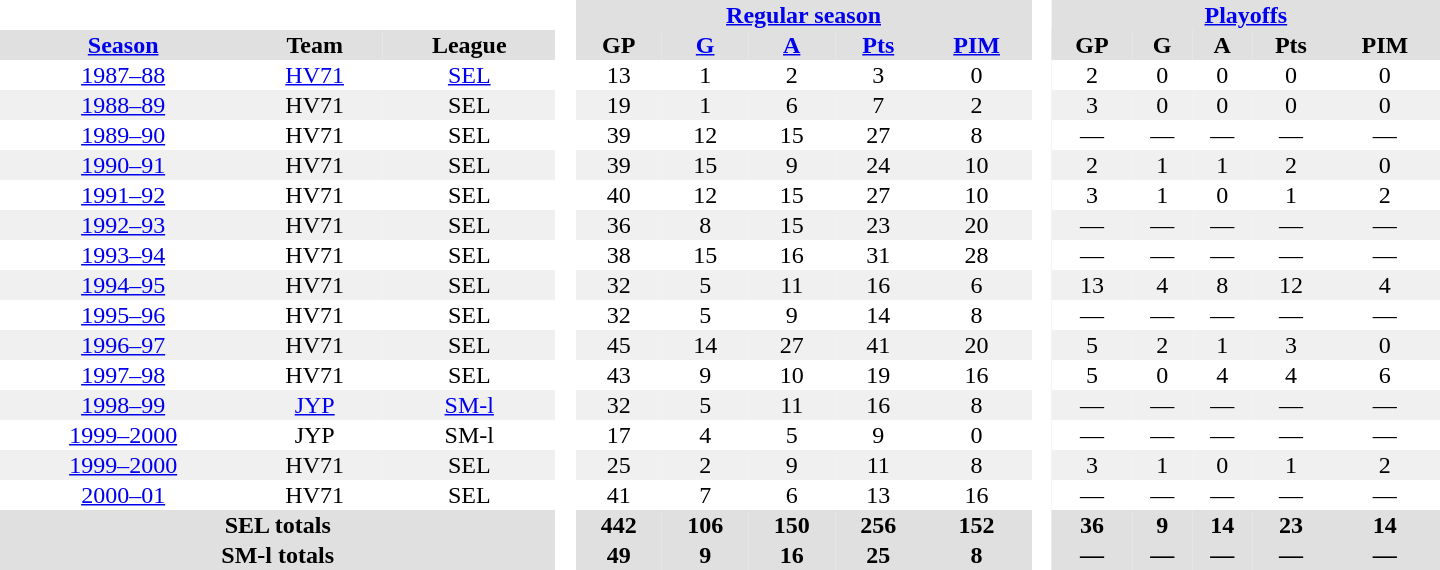<table border="0" cellpadding="1" cellspacing="0" style="text-align:center; width:60em">
<tr bgcolor="#e0e0e0">
<th colspan="3" bgcolor="#ffffff"> </th>
<th rowspan="99" bgcolor="#ffffff"> </th>
<th colspan="5"><a href='#'>Regular season</a></th>
<th rowspan="99" bgcolor="#ffffff"> </th>
<th colspan="5"><a href='#'>Playoffs</a></th>
</tr>
<tr bgcolor="#e0e0e0">
<th><a href='#'>Season</a></th>
<th>Team</th>
<th>League</th>
<th>GP</th>
<th><a href='#'>G</a></th>
<th><a href='#'>A</a></th>
<th><a href='#'>Pts</a></th>
<th><a href='#'>PIM</a></th>
<th>GP</th>
<th>G</th>
<th>A</th>
<th>Pts</th>
<th>PIM</th>
</tr>
<tr>
<td><a href='#'>1987–88</a></td>
<td><a href='#'>HV71</a></td>
<td><a href='#'>SEL</a></td>
<td>13</td>
<td>1</td>
<td>2</td>
<td>3</td>
<td>0</td>
<td>2</td>
<td>0</td>
<td>0</td>
<td>0</td>
<td>0</td>
</tr>
<tr bgcolor="#f0f0f0">
<td><a href='#'>1988–89</a></td>
<td>HV71</td>
<td>SEL</td>
<td>19</td>
<td>1</td>
<td>6</td>
<td>7</td>
<td>2</td>
<td>3</td>
<td>0</td>
<td>0</td>
<td>0</td>
<td>0</td>
</tr>
<tr>
<td><a href='#'>1989–90</a></td>
<td>HV71</td>
<td>SEL</td>
<td>39</td>
<td>12</td>
<td>15</td>
<td>27</td>
<td>8</td>
<td>—</td>
<td>—</td>
<td>—</td>
<td>—</td>
<td>—</td>
</tr>
<tr bgcolor="#f0f0f0">
<td><a href='#'>1990–91</a></td>
<td>HV71</td>
<td>SEL</td>
<td>39</td>
<td>15</td>
<td>9</td>
<td>24</td>
<td>10</td>
<td>2</td>
<td>1</td>
<td>1</td>
<td>2</td>
<td>0</td>
</tr>
<tr>
<td><a href='#'>1991–92</a></td>
<td>HV71</td>
<td>SEL</td>
<td>40</td>
<td>12</td>
<td>15</td>
<td>27</td>
<td>10</td>
<td>3</td>
<td>1</td>
<td>0</td>
<td>1</td>
<td>2</td>
</tr>
<tr bgcolor="#f0f0f0">
<td><a href='#'>1992–93</a></td>
<td>HV71</td>
<td>SEL</td>
<td>36</td>
<td>8</td>
<td>15</td>
<td>23</td>
<td>20</td>
<td>—</td>
<td>—</td>
<td>—</td>
<td>—</td>
<td>—</td>
</tr>
<tr>
<td><a href='#'>1993–94</a></td>
<td>HV71</td>
<td>SEL</td>
<td>38</td>
<td>15</td>
<td>16</td>
<td>31</td>
<td>28</td>
<td>—</td>
<td>—</td>
<td>—</td>
<td>—</td>
<td>—</td>
</tr>
<tr bgcolor="#f0f0f0">
<td><a href='#'>1994–95</a></td>
<td>HV71</td>
<td>SEL</td>
<td>32</td>
<td>5</td>
<td>11</td>
<td>16</td>
<td>6</td>
<td>13</td>
<td>4</td>
<td>8</td>
<td>12</td>
<td>4</td>
</tr>
<tr>
<td><a href='#'>1995–96</a></td>
<td>HV71</td>
<td>SEL</td>
<td>32</td>
<td>5</td>
<td>9</td>
<td>14</td>
<td>8</td>
<td>—</td>
<td>—</td>
<td>—</td>
<td>—</td>
<td>—</td>
</tr>
<tr bgcolor="#f0f0f0">
<td><a href='#'>1996–97</a></td>
<td>HV71</td>
<td>SEL</td>
<td>45</td>
<td>14</td>
<td>27</td>
<td>41</td>
<td>20</td>
<td>5</td>
<td>2</td>
<td>1</td>
<td>3</td>
<td>0</td>
</tr>
<tr>
<td><a href='#'>1997–98</a></td>
<td>HV71</td>
<td>SEL</td>
<td>43</td>
<td>9</td>
<td>10</td>
<td>19</td>
<td>16</td>
<td>5</td>
<td>0</td>
<td>4</td>
<td>4</td>
<td>6</td>
</tr>
<tr bgcolor="#f0f0f0">
<td><a href='#'>1998–99</a></td>
<td><a href='#'>JYP</a></td>
<td><a href='#'>SM-l</a></td>
<td>32</td>
<td>5</td>
<td>11</td>
<td>16</td>
<td>8</td>
<td>—</td>
<td>—</td>
<td>—</td>
<td>—</td>
<td>—</td>
</tr>
<tr>
<td><a href='#'>1999–2000</a></td>
<td>JYP</td>
<td>SM-l</td>
<td>17</td>
<td>4</td>
<td>5</td>
<td>9</td>
<td>0</td>
<td>—</td>
<td>—</td>
<td>—</td>
<td>—</td>
<td>—</td>
</tr>
<tr bgcolor="#f0f0f0">
<td><a href='#'>1999–2000</a></td>
<td>HV71</td>
<td>SEL</td>
<td>25</td>
<td>2</td>
<td>9</td>
<td>11</td>
<td>8</td>
<td>3</td>
<td>1</td>
<td>0</td>
<td>1</td>
<td>2</td>
</tr>
<tr>
<td><a href='#'>2000–01</a></td>
<td>HV71</td>
<td>SEL</td>
<td>41</td>
<td>7</td>
<td>6</td>
<td>13</td>
<td>16</td>
<td>—</td>
<td>—</td>
<td>—</td>
<td>—</td>
<td>—</td>
</tr>
<tr bgcolor="#e0e0e0">
<th colspan="3">SEL totals</th>
<th>442</th>
<th>106</th>
<th>150</th>
<th>256</th>
<th>152</th>
<th>36</th>
<th>9</th>
<th>14</th>
<th>23</th>
<th>14</th>
</tr>
<tr bgcolor="#e0e0e0">
<th colspan="3">SM-l totals</th>
<th>49</th>
<th>9</th>
<th>16</th>
<th>25</th>
<th>8</th>
<th>—</th>
<th>—</th>
<th>—</th>
<th>—</th>
<th>—</th>
</tr>
</table>
